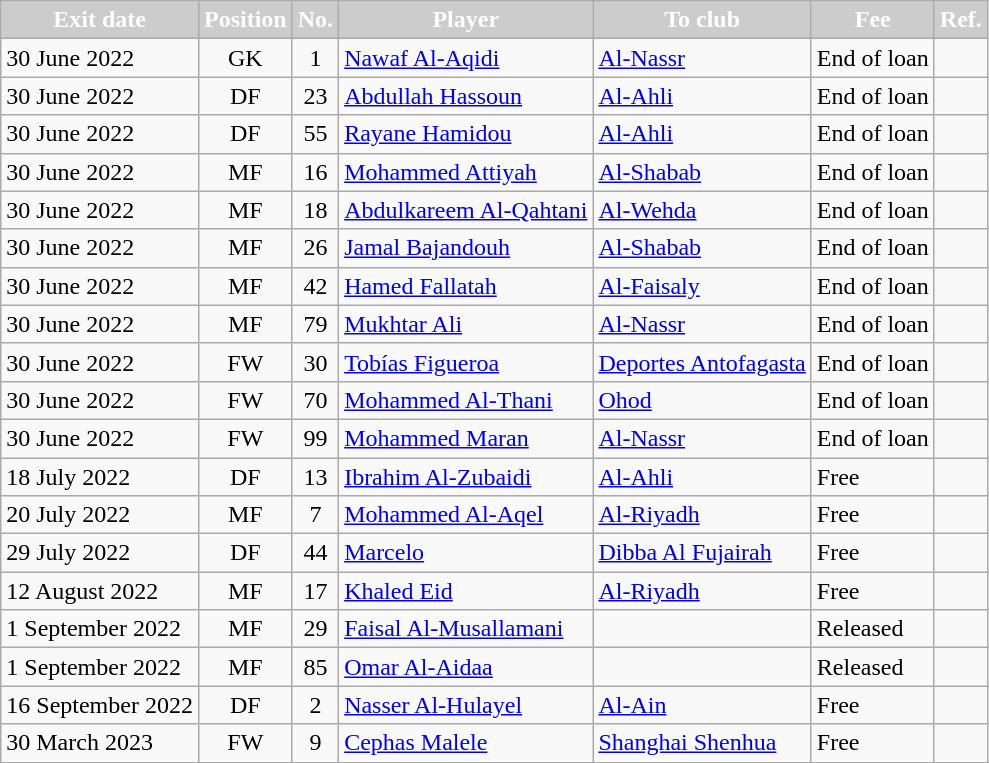<table class="wikitable sortable">
<tr>
<th style="background:#CCCCCC; color:white;"><strong>Exit date</strong></th>
<th style="background:#CCCCCC; color:white;"><strong>Position</strong></th>
<th style="background:#CCCCCC; color:white;"><strong>No.</strong></th>
<th style="background:#CCCCCC; color:white;"><strong>Player</strong></th>
<th style="background:#CCCCCC; color:white;"><strong>To club</strong></th>
<th style="background:#CCCCCC; color:white;"><strong>Fee</strong></th>
<th style="background:#CCCCCC; color:white;"><strong>Ref.</strong></th>
</tr>
<tr>
<td>30 June 2022</td>
<td style="text-align:center;">GK</td>
<td style="text-align:center;">1</td>
<td style="text-align:left;"> <a href='#'>Nawaf Al-Aqidi</a></td>
<td style="text-align:left;"> <a href='#'>Al-Nassr</a></td>
<td>End of loan</td>
<td></td>
</tr>
<tr>
<td>30 June 2022</td>
<td style="text-align:center;">DF</td>
<td style="text-align:center;">23</td>
<td style="text-align:left;"> <a href='#'>Abdullah Hassoun</a></td>
<td style="text-align:left;"> <a href='#'>Al-Ahli</a></td>
<td>End of loan</td>
<td></td>
</tr>
<tr>
<td>30 June 2022</td>
<td style="text-align:center;">DF</td>
<td style="text-align:center;">55</td>
<td style="text-align:left;"> <a href='#'>Rayane Hamidou</a></td>
<td style="text-align:left;"> <a href='#'>Al-Ahli</a></td>
<td>End of loan</td>
<td></td>
</tr>
<tr>
<td>30 June 2022</td>
<td style="text-align:center;">MF</td>
<td style="text-align:center;">16</td>
<td style="text-align:left;"> <a href='#'>Mohammed Attiyah</a></td>
<td style="text-align:left;"> <a href='#'>Al-Shabab</a></td>
<td>End of loan</td>
<td></td>
</tr>
<tr>
<td>30 June 2022</td>
<td style="text-align:center;">MF</td>
<td style="text-align:center;">18</td>
<td style="text-align:left;"> <a href='#'>Abdulkareem Al-Qahtani</a></td>
<td style="text-align:left;"> <a href='#'>Al-Wehda</a></td>
<td>End of loan</td>
<td></td>
</tr>
<tr>
<td>30 June 2022</td>
<td style="text-align:center;">MF</td>
<td style="text-align:center;">26</td>
<td style="text-align:left;"> <a href='#'>Jamal Bajandouh</a></td>
<td style="text-align:left;"> <a href='#'>Al-Shabab</a></td>
<td>End of loan</td>
<td></td>
</tr>
<tr>
<td>30 June 2022</td>
<td style="text-align:center;">MF</td>
<td style="text-align:center;">42</td>
<td style="text-align:left;"> <a href='#'>Hamed Fallatah</a></td>
<td style="text-align:left;"> <a href='#'>Al-Faisaly</a></td>
<td>End of loan</td>
<td></td>
</tr>
<tr>
<td>30 June 2022</td>
<td style="text-align:center;">MF</td>
<td style="text-align:center;">79</td>
<td style="text-align:left;"> <a href='#'>Mukhtar Ali</a></td>
<td style="text-align:left;"> <a href='#'>Al-Nassr</a></td>
<td>End of loan</td>
<td></td>
</tr>
<tr>
<td>30 June 2022</td>
<td style="text-align:center;">FW</td>
<td style="text-align:center;">30</td>
<td style="text-align:left;"> <a href='#'>Tobías Figueroa</a></td>
<td style="text-align:left;"> <a href='#'>Deportes Antofagasta</a></td>
<td>End of loan</td>
<td></td>
</tr>
<tr>
<td>30 June 2022</td>
<td style="text-align:center;">FW</td>
<td style="text-align:center;">70</td>
<td style="text-align:left;"> <a href='#'>Mohammed Al-Thani</a></td>
<td style="text-align:left;"> <a href='#'>Ohod</a></td>
<td>End of loan</td>
<td></td>
</tr>
<tr>
<td>30 June 2022</td>
<td style="text-align:center;">FW</td>
<td style="text-align:center;">99</td>
<td style="text-align:left;"> <a href='#'>Mohammed Maran</a></td>
<td style="text-align:left;"> <a href='#'>Al-Nassr</a></td>
<td>End of loan</td>
<td></td>
</tr>
<tr>
<td>18 July 2022</td>
<td style="text-align:center;">DF</td>
<td style="text-align:center;">13</td>
<td style="text-align:left;"> <a href='#'>Ibrahim Al-Zubaidi</a></td>
<td style="text-align:left;"> <a href='#'>Al-Ahli</a></td>
<td>Free</td>
<td></td>
</tr>
<tr>
<td>20 July 2022</td>
<td style="text-align:center;">MF</td>
<td style="text-align:center;">7</td>
<td style="text-align:left;"> <a href='#'>Mohammed Al-Aqel</a></td>
<td style="text-align:left;"> <a href='#'>Al-Riyadh</a></td>
<td>Free</td>
<td></td>
</tr>
<tr>
<td>29 July 2022</td>
<td style="text-align:center;">DF</td>
<td style="text-align:center;">44</td>
<td style="text-align:left;"> <a href='#'>Marcelo</a></td>
<td style="text-align:left;"> <a href='#'>Dibba Al Fujairah</a></td>
<td>Free</td>
<td></td>
</tr>
<tr>
<td>12 August 2022</td>
<td style="text-align:center;">MF</td>
<td style="text-align:center;">17</td>
<td style="text-align:left;"> <a href='#'>Khaled Eid</a></td>
<td style="text-align:left;"> <a href='#'>Al-Riyadh</a></td>
<td>Free</td>
<td></td>
</tr>
<tr>
<td>1 September 2022</td>
<td style="text-align:center;">MF</td>
<td style="text-align:center;">29</td>
<td style="text-align:left;"> <a href='#'>Faisal Al-Musallamani</a></td>
<td style="text-align:left;"></td>
<td>Released</td>
<td></td>
</tr>
<tr>
<td>1 September 2022</td>
<td style="text-align:center;">MF</td>
<td style="text-align:center;">85</td>
<td style="text-align:left;"> <a href='#'>Omar Al-Aidaa</a></td>
<td style="text-align:left;"></td>
<td>Released</td>
<td></td>
</tr>
<tr>
<td>16 September 2022</td>
<td style="text-align:center;">DF</td>
<td style="text-align:center;">2</td>
<td style="text-align:left;"> <a href='#'>Nasser Al-Hulayel</a></td>
<td style="text-align:left;"> <a href='#'>Al-Ain</a></td>
<td>Free</td>
<td></td>
</tr>
<tr>
<td>30 March 2023</td>
<td style="text-align:center;">FW</td>
<td style="text-align:center;">9</td>
<td style="text-align:left;"> <a href='#'>Cephas Malele</a></td>
<td style="text-align:left;"> <a href='#'>Shanghai Shenhua</a></td>
<td>Free</td>
<td></td>
</tr>
<tr>
</tr>
</table>
